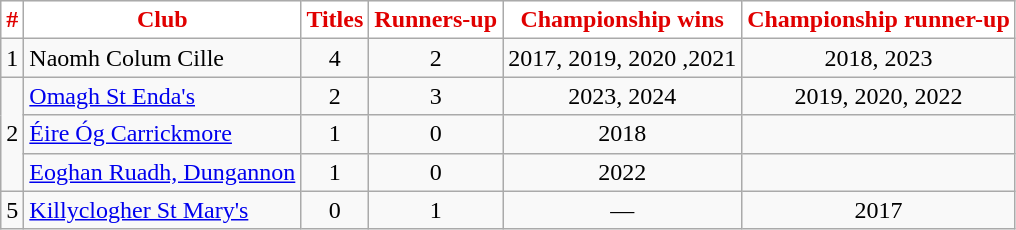<table class="wikitable sortable" style="text-align:center;">
<tr>
<th style="background:white;color:#E00000">#</th>
<th style="background:white;color:#E00000">Club</th>
<th style="background:white;color:#E00000">Titles</th>
<th style="background:white;color:#E00000">Runners-up</th>
<th style="background:white;color:#E00000">Championship wins</th>
<th style="background:white;color:#E00000">Championship runner-up</th>
</tr>
<tr>
<td>1</td>
<td style="text-align:left"> Naomh Colum Cille</td>
<td>4</td>
<td>2</td>
<td>2017, 2019, 2020 ,2021</td>
<td>2018, 2023</td>
</tr>
<tr>
<td rowspan="3">2</td>
<td style="text-align:left"> <a href='#'>Omagh St Enda's</a></td>
<td>2</td>
<td>3</td>
<td>2023, 2024</td>
<td>2019, 2020, 2022</td>
</tr>
<tr>
<td style="text-align:left"><a href='#'>Éire Óg Carrickmore</a></td>
<td>1</td>
<td>0</td>
<td>2018</td>
<td></td>
</tr>
<tr>
<td style="text-align:left"><a href='#'>Eoghan Ruadh, Dungannon</a></td>
<td>1</td>
<td>0</td>
<td>2022</td>
<td></td>
</tr>
<tr>
<td>5</td>
<td style="text-align:left"><a href='#'>Killyclogher St Mary's</a></td>
<td>0</td>
<td>1</td>
<td>—</td>
<td>2017</td>
</tr>
</table>
